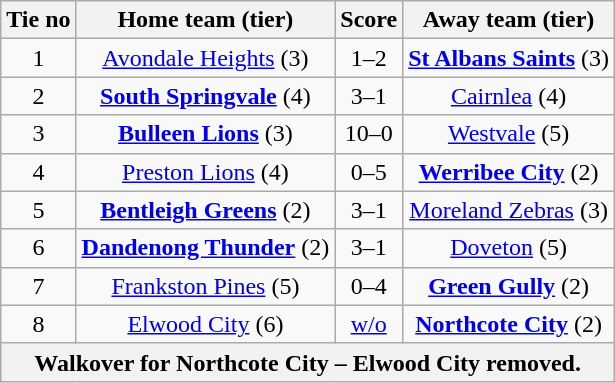<table class="wikitable" style="text-align:center">
<tr>
<th>Tie no</th>
<th>Home team (tier)</th>
<th>Score</th>
<th>Away team (tier)</th>
</tr>
<tr>
<td>1</td>
<td><a href='#'>Avondale Heights</a> (3)</td>
<td>1–2</td>
<td><strong><a href='#'>St Albans Saints</a></strong> (3)</td>
</tr>
<tr>
<td>2</td>
<td><strong><a href='#'>South Springvale</a></strong> (4)</td>
<td>3–1</td>
<td><a href='#'>Cairnlea</a> (4)</td>
</tr>
<tr>
<td>3</td>
<td><strong><a href='#'>Bulleen Lions</a></strong> (3)</td>
<td>10–0</td>
<td><a href='#'>Westvale</a> (5)</td>
</tr>
<tr>
<td>4</td>
<td><a href='#'>Preston Lions</a> (4)</td>
<td>0–5</td>
<td><strong><a href='#'>Werribee City</a></strong> (2)</td>
</tr>
<tr>
<td>5</td>
<td><strong><a href='#'>Bentleigh Greens</a></strong> (2)</td>
<td>3–1</td>
<td><a href='#'>Moreland Zebras</a> (3)</td>
</tr>
<tr>
<td>6</td>
<td><strong><a href='#'>Dandenong Thunder</a></strong> (2)</td>
<td>3–1</td>
<td><a href='#'>Doveton</a> (5)</td>
</tr>
<tr>
<td>7</td>
<td><a href='#'>Frankston Pines</a> (5)</td>
<td>0–4</td>
<td><strong><a href='#'>Green Gully</a></strong> (2)</td>
</tr>
<tr>
<td>8</td>
<td><a href='#'>Elwood City</a> (6)</td>
<td><a href='#'>w/o</a></td>
<td><strong><a href='#'>Northcote City</a></strong> (2)</td>
</tr>
<tr>
<th colspan=4>Walkover for Northcote City – Elwood City removed.</th>
</tr>
</table>
